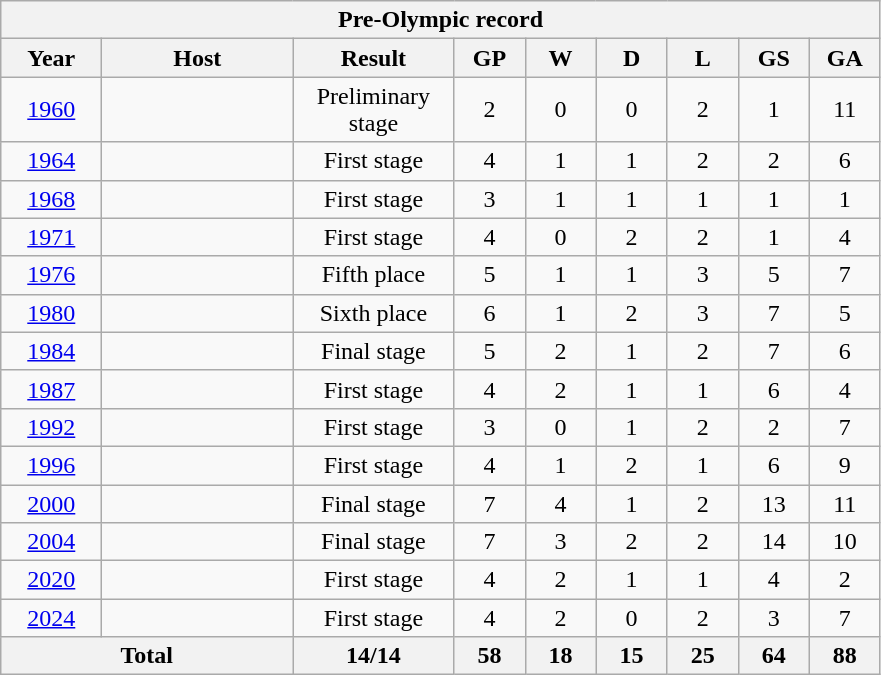<table class="wikitable" style="text-align: center">
<tr>
<th colspan=9>Pre-Olympic record</th>
</tr>
<tr>
<th width=60px>Year</th>
<th width=120px>Host</th>
<th width=100px>Result</th>
<th width=40px>GP</th>
<th width=40px>W</th>
<th width=40px>D</th>
<th width=40px>L</th>
<th width=40px>GS</th>
<th width=40px>GA</th>
</tr>
<tr>
<td><a href='#'>1960</a></td>
<td align=left></td>
<td>Preliminary stage</td>
<td>2</td>
<td>0</td>
<td>0</td>
<td>2</td>
<td>1</td>
<td>11</td>
</tr>
<tr>
<td><a href='#'>1964</a></td>
<td align=left></td>
<td>First stage</td>
<td>4</td>
<td>1</td>
<td>1</td>
<td>2</td>
<td>2</td>
<td>6</td>
</tr>
<tr>
<td><a href='#'>1968</a></td>
<td align=left></td>
<td>First stage</td>
<td>3</td>
<td>1</td>
<td>1</td>
<td>1</td>
<td>1</td>
<td>1</td>
</tr>
<tr>
<td><a href='#'>1971</a></td>
<td align=left></td>
<td>First stage</td>
<td>4</td>
<td>0</td>
<td>2</td>
<td>2</td>
<td>1</td>
<td>4</td>
</tr>
<tr>
<td><a href='#'>1976</a></td>
<td align=left></td>
<td>Fifth place</td>
<td>5</td>
<td>1</td>
<td>1</td>
<td>3</td>
<td>5</td>
<td>7</td>
</tr>
<tr>
<td><a href='#'>1980</a></td>
<td align=left></td>
<td>Sixth place</td>
<td>6</td>
<td>1</td>
<td>2</td>
<td>3</td>
<td>7</td>
<td>5</td>
</tr>
<tr>
<td><a href='#'>1984</a></td>
<td align=left></td>
<td>Final stage</td>
<td>5</td>
<td>2</td>
<td>1</td>
<td>2</td>
<td>7</td>
<td>6</td>
</tr>
<tr>
<td><a href='#'>1987</a></td>
<td align=left></td>
<td>First stage</td>
<td>4</td>
<td>2</td>
<td>1</td>
<td>1</td>
<td>6</td>
<td>4</td>
</tr>
<tr>
<td><a href='#'>1992</a></td>
<td align=left></td>
<td>First stage</td>
<td>3</td>
<td>0</td>
<td>1</td>
<td>2</td>
<td>2</td>
<td>7</td>
</tr>
<tr>
<td><a href='#'>1996</a></td>
<td align=left></td>
<td>First stage</td>
<td>4</td>
<td>1</td>
<td>2</td>
<td>1</td>
<td>6</td>
<td>9</td>
</tr>
<tr>
<td><a href='#'>2000</a></td>
<td align=left></td>
<td>Final stage</td>
<td>7</td>
<td>4</td>
<td>1</td>
<td>2</td>
<td>13</td>
<td>11</td>
</tr>
<tr>
<td><a href='#'>2004</a></td>
<td align=left></td>
<td>Final stage</td>
<td>7</td>
<td>3</td>
<td>2</td>
<td>2</td>
<td>14</td>
<td>10</td>
</tr>
<tr>
<td><a href='#'>2020</a></td>
<td align=left></td>
<td>First stage</td>
<td>4</td>
<td>2</td>
<td>1</td>
<td>1</td>
<td>4</td>
<td>2</td>
</tr>
<tr>
<td><a href='#'>2024</a></td>
<td align=left></td>
<td>First stage</td>
<td>4</td>
<td>2</td>
<td>0</td>
<td>2</td>
<td>3</td>
<td>7</td>
</tr>
<tr>
<th colspan=2>Total</th>
<th>14/14</th>
<th>58</th>
<th>18</th>
<th>15</th>
<th>25</th>
<th>64</th>
<th>88</th>
</tr>
</table>
